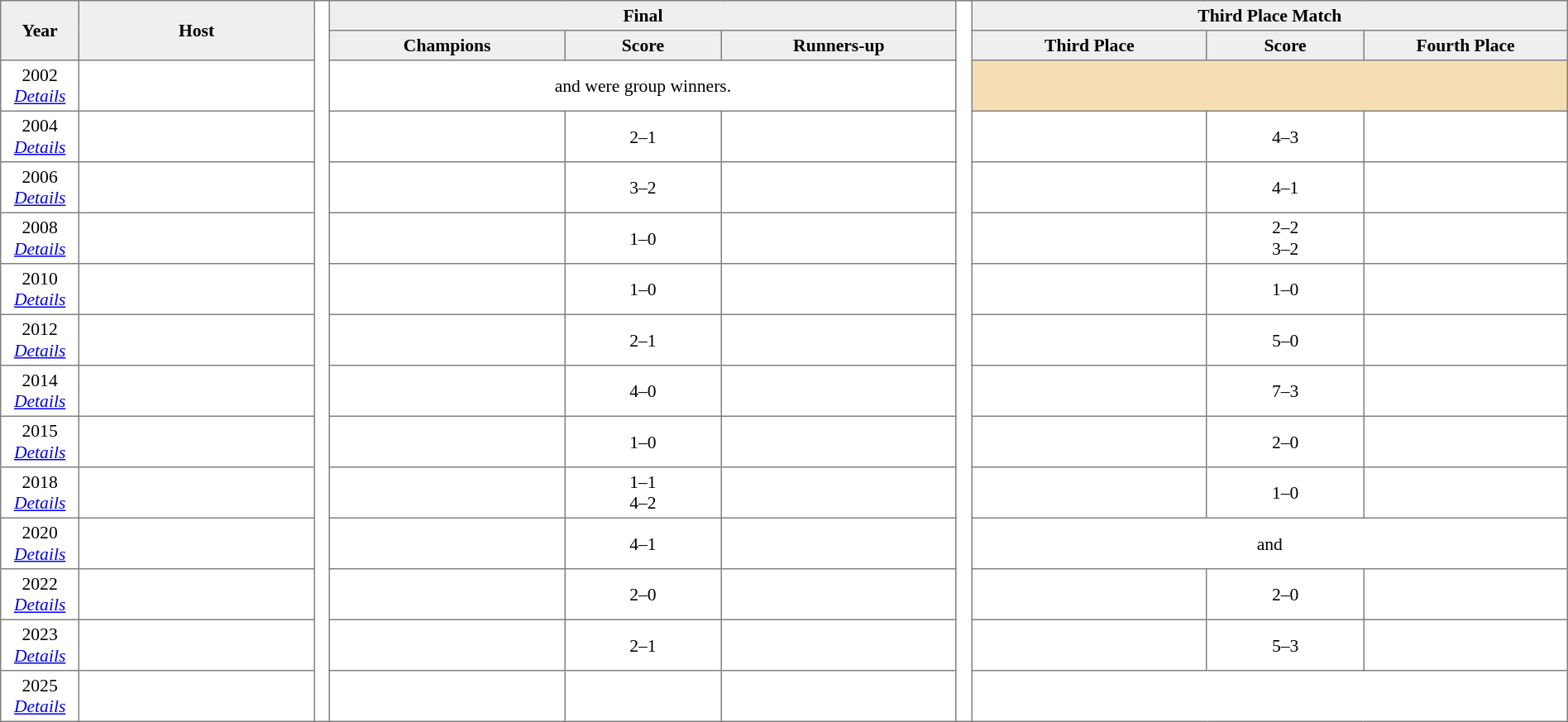<table border=1 style="border-collapse:collapse; font-size:90%; text-align:center;" cellpadding=3 cellspacing=0 width=100%>
<tr bgcolor=#EFEFEF>
<th rowspan=2 width=5%>Year</th>
<th rowspan=2 width=15%>Host</th>
<th width=1% rowspan=15 bgcolor=ffffff></th>
<th colspan=3>Final</th>
<th width=1% rowspan=15 bgcolor=ffffff></th>
<th colspan=3>Third Place Match</th>
</tr>
<tr bgcolor=#EFEFEF>
<th width=15%>Champions</th>
<th width=10%>Score</th>
<th width=15%>Runners-up</th>
<th width=15%>Third Place</th>
<th width=10%>Score</th>
<th width=15%>Fourth Place</th>
</tr>
<tr>
<td>2002 <br> <em><a href='#'>Details</a></em></td>
<td></td>
<td align="center" colspan=3> and  were group winners.</td>
<td colspan="3" & bgcolor="wheat"></td>
</tr>
<tr>
<td>2004 <br> <em><a href='#'>Details</a></em></td>
<td></td>
<td align="center"><strong></strong></td>
<td align="center">2–1 </td>
<td align="center"></td>
<td align="center"></td>
<td align="center">4–3</td>
<td align="center"></td>
</tr>
<tr>
<td>2006 <br><em><a href='#'>Details</a></em></td>
<td></td>
<td align="center"><strong></strong></td>
<td align="center">3–2</td>
<td align="center"></td>
<td align="center"></td>
<td align="center">4–1</td>
<td align="center"></td>
</tr>
<tr>
<td>2008 <br><em><a href='#'>Details</a></em></td>
<td></td>
<td align="center"><strong></strong></td>
<td align="center">1–0</td>
<td align="center"></td>
<td align="center"></td>
<td align="center">2–2 <br>3–2 </td>
<td align="center"></td>
</tr>
<tr>
<td>2010 <br><em><a href='#'>Details</a></em></td>
<td></td>
<td align="center"><strong></strong></td>
<td align="center">1–0</td>
<td align="center"></td>
<td align="center"></td>
<td align="center">1–0</td>
<td align="center"></td>
</tr>
<tr>
<td>2012<br><em><a href='#'>Details</a></em></td>
<td></td>
<td align="center"><strong></strong></td>
<td align="center">2–1</td>
<td align="center"></td>
<td align="center"></td>
<td align="center">5–0</td>
<td align="center"></td>
</tr>
<tr>
<td>2014<br><em><a href='#'>Details</a></em></td>
<td></td>
<td align="center"><strong></strong></td>
<td align="center">4–0</td>
<td align="center"></td>
<td align="center"></td>
<td align="center">7–3  </td>
<td align="center"></td>
</tr>
<tr>
<td>2015<br><em><a href='#'>Details</a></em></td>
<td></td>
<td align="center"><strong></strong></td>
<td align="center">1–0</td>
<td align="center"></td>
<td align="center"></td>
<td align="center">2–0</td>
<td align="center"></td>
</tr>
<tr>
<td>2018<br><em><a href='#'>Details</a></em></td>
<td></td>
<td align="center"><strong></strong></td>
<td align="center">1–1 <br>4–2 </td>
<td align="center"></td>
<td align="center"></td>
<td align="center">1–0</td>
<td align="center"></td>
</tr>
<tr>
<td>2020<br><em><a href='#'>Details</a></em></td>
<td></td>
<td align="center"><strong></strong></td>
<td align="center">4–1</td>
<td align="center"></td>
<td colspan=3 align="center"> and </td>
</tr>
<tr>
<td>2022<br><em><a href='#'>Details</a></em></td>
<td></td>
<td align="center"><strong></strong></td>
<td align="center">2–0</td>
<td align="center"></td>
<td align="center"></td>
<td align="center">2–0</td>
<td align="center"></td>
</tr>
<tr>
<td>2023<br><em><a href='#'>Details</a></em></td>
<td></td>
<td align="center"><strong></strong></td>
<td align="center">2–1</td>
<td align="center"></td>
<td align="center"></td>
<td align="center">5–3 </td>
<td align="center"></td>
</tr>
<tr>
<td>2025<br><em><a href='#'>Details</a></em></td>
<td></td>
<td align="center"></td>
<td align="center"></td>
<td align="center"></td>
<td colspan=3 align="center"></td>
</tr>
</table>
